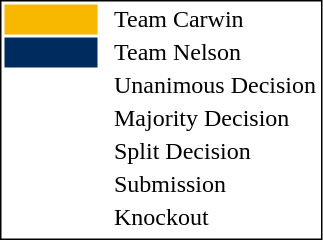<table style="border:1px solid black;" align=left>
<tr>
<td style="background:#F8B800; width:40px;"></td>
<td> </td>
<td>Team Carwin</td>
</tr>
<tr>
<td style="background:#002B5F; width:40px;"></td>
<td> </td>
<td>Team Nelson</td>
</tr>
<tr>
<td style="width:60px;"></td>
<td> </td>
<td>Unanimous Decision</td>
</tr>
<tr>
<td style="width:60px;"></td>
<td> </td>
<td>Majority Decision</td>
</tr>
<tr>
<td style="width:60px;"></td>
<td> </td>
<td>Split Decision</td>
</tr>
<tr>
<td style="width:60px;"></td>
<td> </td>
<td>Submission</td>
</tr>
<tr>
<td style="width:60px;"></td>
<td> </td>
<td>Knockout</td>
</tr>
<tr>
</tr>
</table>
